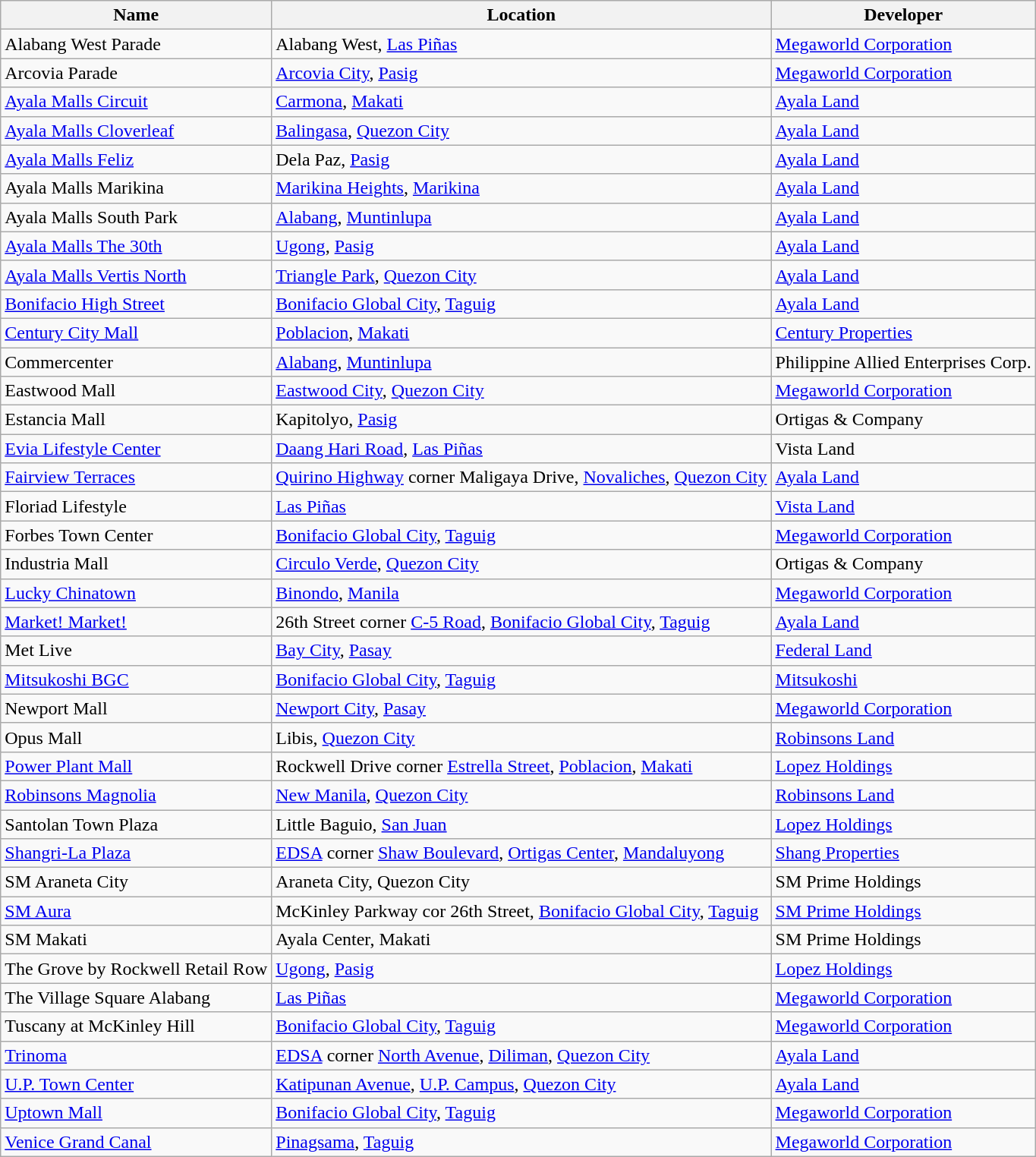<table class="wikitable sortable">
<tr>
<th>Name</th>
<th>Location</th>
<th>Developer</th>
</tr>
<tr>
<td>Alabang West Parade</td>
<td data-sort-value="Las Pinas, Alabang West">Alabang West, <a href='#'>Las Piñas</a></td>
<td><a href='#'>Megaworld Corporation</a></td>
</tr>
<tr>
<td>Arcovia Parade</td>
<td data-sort-value="Pasig, Arcovia City"><a href='#'>Arcovia City</a>, <a href='#'>Pasig</a></td>
<td><a href='#'>Megaworld Corporation</a></td>
</tr>
<tr>
<td><a href='#'>Ayala Malls Circuit</a></td>
<td data-sort-value="Makati, Circuit Makati"><a href='#'>Carmona</a>, <a href='#'>Makati</a></td>
<td><a href='#'>Ayala Land</a></td>
</tr>
<tr>
<td><a href='#'>Ayala Malls Cloverleaf</a></td>
<td data-sort-value="Quezon City, Balingasa"><a href='#'>Balingasa</a>, <a href='#'>Quezon City</a></td>
<td><a href='#'>Ayala Land</a></td>
</tr>
<tr>
<td><a href='#'>Ayala Malls Feliz</a></td>
<td>Dela Paz, <a href='#'>Pasig</a></td>
<td><a href='#'>Ayala Land</a></td>
</tr>
<tr>
<td>Ayala Malls Marikina</td>
<td data-sort-value="Marikina, Marikina Heights"><a href='#'>Marikina Heights</a>, <a href='#'>Marikina</a></td>
<td><a href='#'>Ayala Land</a></td>
</tr>
<tr>
<td>Ayala Malls South Park</td>
<td data-sort-value="Muntinlupa, Alabang"><a href='#'>Alabang</a>, <a href='#'>Muntinlupa</a></td>
<td><a href='#'>Ayala Land</a></td>
</tr>
<tr>
<td><a href='#'>Ayala Malls The 30th</a></td>
<td data-sort-value="Pasig, Ugong"><a href='#'>Ugong</a>, <a href='#'>Pasig</a></td>
<td><a href='#'>Ayala Land</a></td>
</tr>
<tr>
<td><a href='#'>Ayala Malls Vertis North</a></td>
<td data-sort-value="Quezon City, Vertis North"><a href='#'>Triangle Park</a>, <a href='#'>Quezon City</a></td>
<td><a href='#'>Ayala Land</a></td>
</tr>
<tr>
<td><a href='#'>Bonifacio High Street</a></td>
<td data-sort-value="Taguig, Bonifacio Global City"><a href='#'>Bonifacio Global City</a>, <a href='#'>Taguig</a></td>
<td><a href='#'>Ayala Land</a></td>
</tr>
<tr>
<td><a href='#'>Century City Mall</a></td>
<td data-sort-value="Makati, Century City"><a href='#'>Poblacion</a>, <a href='#'>Makati</a></td>
<td><a href='#'>Century Properties</a></td>
</tr>
<tr>
<td>Commercenter</td>
<td data-sort-value="Muntinlupa, Alabang"><a href='#'>Alabang</a>, <a href='#'>Muntinlupa</a></td>
<td>Philippine Allied Enterprises Corp.</td>
</tr>
<tr>
<td>Eastwood Mall</td>
<td data-sort-value="Quezon City, Eastwood City"><a href='#'>Eastwood City</a>, <a href='#'>Quezon City</a></td>
<td><a href='#'>Megaworld Corporation</a></td>
</tr>
<tr>
<td>Estancia Mall</td>
<td data-sort-value="Pasig, Kapitolyo">Kapitolyo, <a href='#'>Pasig</a></td>
<td>Ortigas & Company</td>
</tr>
<tr>
<td><a href='#'>Evia Lifestyle Center</a></td>
<td data-sort-value="Las Pinas"><a href='#'>Daang Hari Road</a>, <a href='#'>Las Piñas</a></td>
<td>Vista Land</td>
</tr>
<tr>
<td><a href='#'>Fairview Terraces</a></td>
<td data-sort-value="Quezon City, Novaliches"><a href='#'>Quirino Highway</a> corner Maligaya Drive, <a href='#'>Novaliches</a>, <a href='#'>Quezon City</a></td>
<td><a href='#'>Ayala Land</a></td>
</tr>
<tr>
<td>Floriad Lifestyle</td>
<td><a href='#'>Las Piñas</a></td>
<td><a href='#'>Vista Land</a></td>
</tr>
<tr>
<td>Forbes Town Center</td>
<td data-sort-value="Taguig, Bonifacio Global City"><a href='#'>Bonifacio Global City</a>, <a href='#'>Taguig</a></td>
<td><a href='#'>Megaworld Corporation</a></td>
</tr>
<tr>
<td>Industria Mall</td>
<td data-sort-value="Quezon City, Bagumbayan"><a href='#'>Circulo Verde</a>, <a href='#'>Quezon City</a></td>
<td>Ortigas & Company</td>
</tr>
<tr>
<td><a href='#'>Lucky Chinatown</a></td>
<td data-sort-value="Manila, Binondo"><a href='#'>Binondo</a>, <a href='#'>Manila</a></td>
<td><a href='#'>Megaworld Corporation</a></td>
</tr>
<tr>
<td><a href='#'>Market! Market!</a></td>
<td data-sort-value="Taguig, Bonifacio Global Center">26th Street corner <a href='#'>C-5 Road</a>, <a href='#'>Bonifacio Global City</a>, <a href='#'>Taguig</a></td>
<td><a href='#'>Ayala Land</a></td>
</tr>
<tr>
<td>Met Live</td>
<td data-sort-value="Pasay, Bay City"><a href='#'>Bay City</a>, <a href='#'>Pasay</a></td>
<td><a href='#'>Federal Land</a></td>
</tr>
<tr>
<td><a href='#'>Mitsukoshi BGC</a></td>
<td data-sort-value="Taguig, Bonifacio Global City"><a href='#'>Bonifacio Global City</a>, <a href='#'>Taguig</a></td>
<td><a href='#'>Mitsukoshi</a></td>
</tr>
<tr>
<td>Newport Mall</td>
<td data-sort-value="Pasay, Newport City"><a href='#'>Newport City</a>, <a href='#'>Pasay</a></td>
<td><a href='#'>Megaworld Corporation</a></td>
</tr>
<tr>
<td>Opus Mall</td>
<td>Libis, <a href='#'>Quezon City</a></td>
<td><a href='#'>Robinsons Land</a></td>
</tr>
<tr>
<td><a href='#'>Power Plant Mall</a></td>
<td data-sort-value="Makati, Rockwell Center">Rockwell Drive corner <a href='#'>Estrella Street</a>, <a href='#'>Poblacion</a>, <a href='#'>Makati</a></td>
<td><a href='#'>Lopez Holdings</a></td>
</tr>
<tr>
<td><a href='#'>Robinsons Magnolia</a></td>
<td data-sort-value="Quezon City, Kaunlaran"><a href='#'>New Manila</a>, <a href='#'>Quezon City</a></td>
<td><a href='#'>Robinsons Land</a></td>
</tr>
<tr>
<td>Santolan Town Plaza</td>
<td>Little Baguio, <a href='#'>San Juan</a></td>
<td><a href='#'>Lopez Holdings</a></td>
</tr>
<tr>
<td><a href='#'>Shangri-La Plaza</a></td>
<td data-sort-value="Mandaluyong, Ortigas Center"><a href='#'>EDSA</a> corner <a href='#'>Shaw Boulevard</a>, <a href='#'>Ortigas Center</a>, <a href='#'>Mandaluyong</a></td>
<td><a href='#'>Shang Properties</a></td>
</tr>
<tr>
<td>SM Araneta City</td>
<td>Araneta City, Quezon City</td>
<td>SM Prime Holdings</td>
</tr>
<tr>
<td><a href='#'>SM Aura</a></td>
<td data-sort-value="Taguig, Bonifacio Global Center">McKinley Parkway cor 26th Street, <a href='#'>Bonifacio Global City</a>, <a href='#'>Taguig</a></td>
<td><a href='#'>SM Prime Holdings</a></td>
</tr>
<tr>
<td>SM Makati</td>
<td>Ayala Center, Makati</td>
<td>SM Prime Holdings</td>
</tr>
<tr>
<td>The Grove by Rockwell Retail Row</td>
<td><a href='#'>Ugong</a>, <a href='#'>Pasig</a></td>
<td><a href='#'>Lopez Holdings</a></td>
</tr>
<tr>
<td>The Village Square Alabang</td>
<td><a href='#'>Las Piñas</a></td>
<td><a href='#'>Megaworld Corporation</a></td>
</tr>
<tr>
<td>Tuscany at McKinley Hill</td>
<td data-sort-value="Taguig, Bonifacio Global City"><a href='#'>Bonifacio Global City</a>, <a href='#'>Taguig</a></td>
<td><a href='#'>Megaworld Corporation</a></td>
</tr>
<tr>
<td><a href='#'>Trinoma</a></td>
<td data-sort-value="Quezon City, Diliman"><a href='#'>EDSA</a> corner <a href='#'>North Avenue</a>, <a href='#'>Diliman</a>, <a href='#'>Quezon City</a></td>
<td><a href='#'>Ayala Land</a></td>
</tr>
<tr>
<td><a href='#'>U.P. Town Center</a></td>
<td data-sort-value="Quezon City, Loyola Heights"><a href='#'>Katipunan Avenue</a>, <a href='#'>U.P. Campus</a>, <a href='#'>Quezon City</a></td>
<td><a href='#'>Ayala Land</a></td>
</tr>
<tr>
<td><a href='#'>Uptown Mall</a></td>
<td data-sort-value="Taguig, Bonifacio Global City"><a href='#'>Bonifacio Global City</a>, <a href='#'>Taguig</a></td>
<td><a href='#'>Megaworld Corporation</a></td>
</tr>
<tr>
<td><a href='#'>Venice Grand Canal</a></td>
<td data-sort-value="Taguig, Pinagsama"><a href='#'>Pinagsama</a>, <a href='#'>Taguig</a></td>
<td><a href='#'>Megaworld Corporation</a></td>
</tr>
</table>
